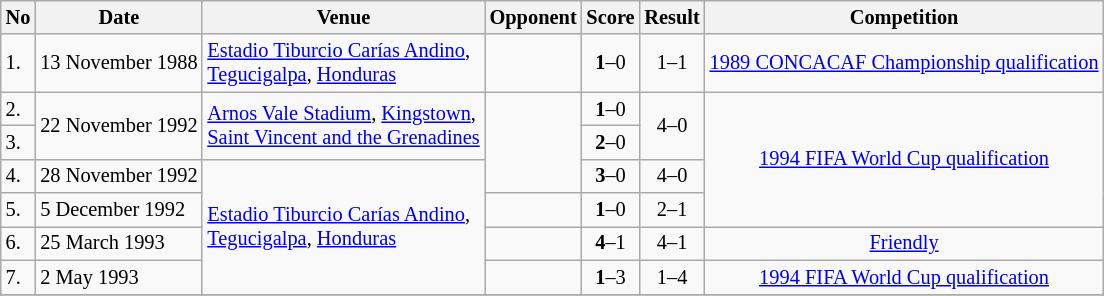<table class="wikitable" style="font-size:85%;">
<tr>
<th>No</th>
<th>Date</th>
<th>Venue</th>
<th>Opponent</th>
<th>Score</th>
<th>Result</th>
<th>Competition</th>
</tr>
<tr>
<td>1.</td>
<td>13 November 1988</td>
<td><a href='#'>Estadio Tiburcio Carías Andino</a>,<br><a href='#'>Tegucigalpa</a>, <a href='#'>Honduras</a></td>
<td align=center></td>
<td align=center><strong>1</strong>–0</td>
<td align=center>1–1</td>
<td align=center><a href='#'>1989 CONCACAF Championship qualification</a></td>
</tr>
<tr>
<td>2.</td>
<td rowspan="2">22 November 1992</td>
<td rowspan="2"><a href='#'>Arnos Vale Stadium</a>, <a href='#'>Kingstown</a>,<br><a href='#'>Saint Vincent and the Grenadines</a></td>
<td rowspan="3" align=center></td>
<td align=center><strong>1</strong>–0</td>
<td align=center rowspan="2">4–0</td>
<td rowspan="4" align=center><a href='#'>1994 FIFA World Cup qualification</a></td>
</tr>
<tr>
<td>3.</td>
<td align=center><strong>2</strong>–0</td>
</tr>
<tr>
<td>4.</td>
<td>28 November 1992</td>
<td rowspan="4"><a href='#'>Estadio Tiburcio Carías Andino</a>,<br><a href='#'>Tegucigalpa</a>, <a href='#'>Honduras</a></td>
<td align=center><strong>3</strong>–0</td>
<td align=center>4–0</td>
</tr>
<tr>
<td>5.</td>
<td>5 December 1992</td>
<td align=center></td>
<td align=center><strong>1</strong>–0</td>
<td align=center>2–1</td>
</tr>
<tr>
<td>6.</td>
<td>25 March 1993</td>
<td align=center></td>
<td align=center><strong>4</strong>–1</td>
<td align=center>4–1</td>
<td align=center><a href='#'>Friendly</a></td>
</tr>
<tr>
<td>7.</td>
<td>2 May 1993</td>
<td align=center></td>
<td align=center><strong>1</strong>–3</td>
<td align=center>1–4</td>
<td align=center><a href='#'>1994 FIFA World Cup qualification</a></td>
</tr>
<tr>
</tr>
</table>
